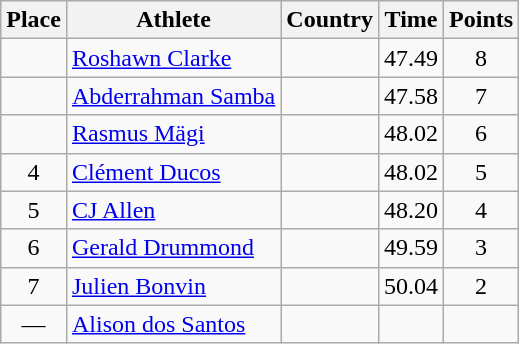<table class="wikitable mw-datatable sortable">
<tr>
<th>Place</th>
<th>Athlete</th>
<th>Country</th>
<th>Time</th>
<th>Points</th>
</tr>
<tr>
<td align=center></td>
<td><a href='#'>Roshawn Clarke</a></td>
<td></td>
<td>47.49</td>
<td align=center>8</td>
</tr>
<tr>
<td align=center></td>
<td><a href='#'>Abderrahman Samba</a></td>
<td></td>
<td>47.58</td>
<td align=center>7</td>
</tr>
<tr>
<td align=center></td>
<td><a href='#'>Rasmus Mägi</a></td>
<td></td>
<td>48.02</td>
<td align=center>6</td>
</tr>
<tr>
<td align=center>4</td>
<td><a href='#'>Clément Ducos</a></td>
<td></td>
<td>48.02</td>
<td align=center>5</td>
</tr>
<tr>
<td align=center>5</td>
<td><a href='#'>CJ Allen</a></td>
<td></td>
<td>48.20</td>
<td align=center>4</td>
</tr>
<tr>
<td align=center>6</td>
<td><a href='#'>Gerald Drummond</a></td>
<td></td>
<td>49.59</td>
<td align=center>3</td>
</tr>
<tr>
<td align=center>7</td>
<td><a href='#'>Julien Bonvin</a></td>
<td></td>
<td>50.04</td>
<td align=center>2</td>
</tr>
<tr>
<td align=center>—</td>
<td><a href='#'>Alison dos Santos</a></td>
<td></td>
<td></td>
<td align=center></td>
</tr>
</table>
